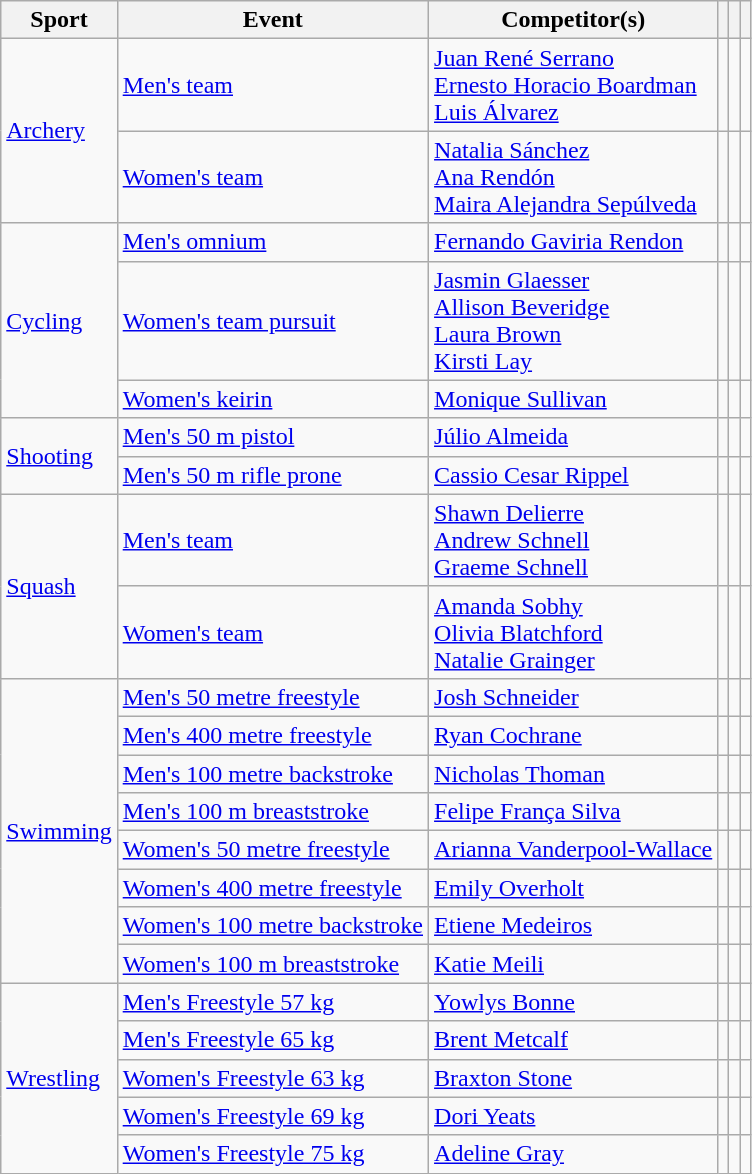<table class="wikitable">
<tr>
<th>Sport</th>
<th>Event</th>
<th>Competitor(s)</th>
<th></th>
<th></th>
<th></th>
</tr>
<tr>
<td rowspan="2"><a href='#'>Archery</a></td>
<td><a href='#'>Men's team</a></td>
<td><a href='#'>Juan René Serrano</a><br><a href='#'>Ernesto Horacio Boardman</a><br><a href='#'>Luis Álvarez</a></td>
<td></td>
<td></td>
<td></td>
</tr>
<tr>
<td><a href='#'>Women's team</a></td>
<td><a href='#'>Natalia Sánchez</a><br><a href='#'>Ana Rendón</a><br><a href='#'>Maira Alejandra Sepúlveda</a></td>
<td></td>
<td></td>
<td></td>
</tr>
<tr>
<td rowspan="3"><a href='#'>Cycling</a></td>
<td><a href='#'>Men's omnium</a></td>
<td><a href='#'>Fernando Gaviria Rendon</a></td>
<td></td>
<td></td>
<td></td>
</tr>
<tr>
<td><a href='#'>Women's team pursuit</a></td>
<td><a href='#'>Jasmin Glaesser</a><br><a href='#'>Allison Beveridge</a><br><a href='#'>Laura Brown</a><br><a href='#'>Kirsti Lay</a></td>
<td></td>
<td></td>
<td></td>
</tr>
<tr>
<td><a href='#'>Women's keirin</a></td>
<td><a href='#'>Monique Sullivan</a></td>
<td></td>
<td></td>
<td></td>
</tr>
<tr>
<td rowspan="2"><a href='#'>Shooting</a></td>
<td><a href='#'>Men's 50 m pistol</a></td>
<td><a href='#'>Júlio Almeida</a></td>
<td></td>
<td></td>
<td></td>
</tr>
<tr>
<td><a href='#'>Men's 50 m rifle prone</a></td>
<td><a href='#'>Cassio Cesar Rippel</a></td>
<td></td>
<td></td>
<td></td>
</tr>
<tr>
<td rowspan="2"><a href='#'>Squash</a></td>
<td><a href='#'>Men's team</a></td>
<td><a href='#'>Shawn Delierre</a><br><a href='#'>Andrew Schnell</a><br><a href='#'>Graeme Schnell</a></td>
<td></td>
<td></td>
<td></td>
</tr>
<tr>
<td><a href='#'>Women's team</a></td>
<td><a href='#'>Amanda Sobhy</a><br><a href='#'>Olivia Blatchford</a><br><a href='#'>Natalie Grainger</a></td>
<td></td>
<td></td>
<td></td>
</tr>
<tr>
<td rowspan="8"><a href='#'>Swimming</a></td>
<td><a href='#'>Men's 50 metre freestyle</a></td>
<td><a href='#'>Josh Schneider</a></td>
<td></td>
<td></td>
<td></td>
</tr>
<tr>
<td><a href='#'>Men's 400 metre freestyle</a></td>
<td><a href='#'>Ryan Cochrane</a></td>
<td></td>
<td></td>
<td></td>
</tr>
<tr>
<td><a href='#'>Men's 100 metre backstroke</a></td>
<td><a href='#'>Nicholas Thoman</a></td>
<td></td>
<td></td>
<td></td>
</tr>
<tr>
<td><a href='#'>Men's 100 m breaststroke</a></td>
<td><a href='#'>Felipe França Silva</a></td>
<td></td>
<td></td>
<td></td>
</tr>
<tr>
<td><a href='#'>Women's 50 metre freestyle</a></td>
<td><a href='#'>Arianna Vanderpool-Wallace</a></td>
<td></td>
<td></td>
<td></td>
</tr>
<tr>
<td><a href='#'>Women's 400 metre freestyle</a></td>
<td><a href='#'>Emily Overholt</a></td>
<td></td>
<td></td>
<td></td>
</tr>
<tr>
<td><a href='#'>Women's 100 metre backstroke</a></td>
<td><a href='#'>Etiene Medeiros</a></td>
<td></td>
<td></td>
<td></td>
</tr>
<tr>
<td><a href='#'>Women's 100 m breaststroke</a></td>
<td><a href='#'>Katie Meili</a></td>
<td></td>
<td></td>
<td></td>
</tr>
<tr>
<td rowspan="5"><a href='#'>Wrestling</a></td>
<td><a href='#'>Men's Freestyle 57 kg</a></td>
<td><a href='#'>Yowlys Bonne</a></td>
<td></td>
<td></td>
<td></td>
</tr>
<tr>
<td><a href='#'>Men's Freestyle 65 kg</a></td>
<td><a href='#'>Brent Metcalf</a></td>
<td></td>
<td></td>
<td></td>
</tr>
<tr>
<td><a href='#'>Women's Freestyle 63 kg</a></td>
<td><a href='#'>Braxton Stone</a></td>
<td></td>
<td></td>
<td></td>
</tr>
<tr>
<td><a href='#'>Women's Freestyle 69 kg</a></td>
<td><a href='#'>Dori Yeats</a></td>
<td></td>
<td></td>
<td></td>
</tr>
<tr>
<td><a href='#'>Women's Freestyle 75 kg</a></td>
<td><a href='#'>Adeline Gray</a></td>
<td></td>
<td></td>
<td></td>
</tr>
</table>
